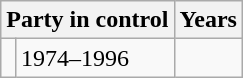<table class="wikitable">
<tr>
<th colspan="2">Party in control</th>
<th>Years</th>
</tr>
<tr>
<td></td>
<td>1974–1996</td>
</tr>
</table>
